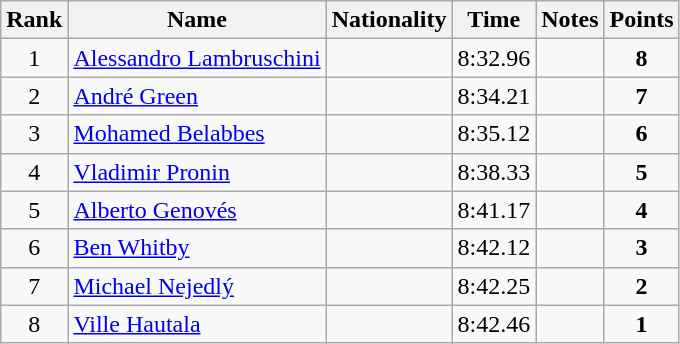<table class="wikitable sortable" style="text-align:center">
<tr>
<th>Rank</th>
<th>Name</th>
<th>Nationality</th>
<th>Time</th>
<th>Notes</th>
<th>Points</th>
</tr>
<tr>
<td>1</td>
<td align=left><a href='#'>Alessandro Lambruschini</a></td>
<td align=left></td>
<td>8:32.96</td>
<td></td>
<td><strong>8</strong></td>
</tr>
<tr>
<td>2</td>
<td align=left><a href='#'>André Green</a></td>
<td align=left></td>
<td>8:34.21</td>
<td></td>
<td><strong>7</strong></td>
</tr>
<tr>
<td>3</td>
<td align=left><a href='#'>Mohamed Belabbes</a></td>
<td align=left></td>
<td>8:35.12</td>
<td></td>
<td><strong>6</strong></td>
</tr>
<tr>
<td>4</td>
<td align=left><a href='#'>Vladimir Pronin</a></td>
<td align=left></td>
<td>8:38.33</td>
<td></td>
<td><strong>5</strong></td>
</tr>
<tr>
<td>5</td>
<td align=left><a href='#'>Alberto Genovés</a></td>
<td align=left></td>
<td>8:41.17</td>
<td></td>
<td><strong>4</strong></td>
</tr>
<tr>
<td>6</td>
<td align=left><a href='#'>Ben Whitby</a></td>
<td align=left></td>
<td>8:42.12</td>
<td></td>
<td><strong>3</strong></td>
</tr>
<tr>
<td>7</td>
<td align=left><a href='#'>Michael Nejedlý</a></td>
<td align=left></td>
<td>8:42.25</td>
<td></td>
<td><strong>2</strong></td>
</tr>
<tr>
<td>8</td>
<td align=left><a href='#'>Ville Hautala</a></td>
<td align=left></td>
<td>8:42.46</td>
<td></td>
<td><strong>1</strong></td>
</tr>
</table>
